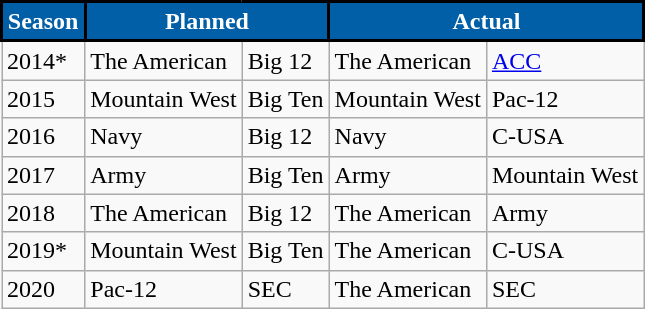<table class="wikitable style="font-size: 95%;">
<tr>
<th style="background:#005FA6; color:#FFFFFF; border: 2px solid #000000;">Season</th>
<th style="background:#005FA6; color:#FFFFFF; border: 2px solid #000000;" colspan="2">Planned</th>
<th style="background:#005FA6; color:#FFFFFF; border: 2px solid #000000;" colspan="2">Actual</th>
</tr>
<tr>
<td>2014*</td>
<td>The American</td>
<td>Big 12</td>
<td>The American</td>
<td><a href='#'>ACC</a></td>
</tr>
<tr>
<td>2015</td>
<td>Mountain West</td>
<td>Big Ten</td>
<td>Mountain West</td>
<td>Pac-12</td>
</tr>
<tr>
<td>2016</td>
<td>Navy</td>
<td>Big 12</td>
<td>Navy</td>
<td>C-USA</td>
</tr>
<tr>
<td>2017</td>
<td>Army</td>
<td>Big Ten</td>
<td>Army</td>
<td>Mountain West</td>
</tr>
<tr>
<td>2018</td>
<td>The American</td>
<td>Big 12</td>
<td>The American</td>
<td>Army</td>
</tr>
<tr>
<td>2019*</td>
<td>Mountain West</td>
<td>Big Ten</td>
<td>The American</td>
<td>C-USA</td>
</tr>
<tr>
<td>2020</td>
<td>Pac-12</td>
<td>SEC</td>
<td>The American</td>
<td>SEC</td>
</tr>
</table>
